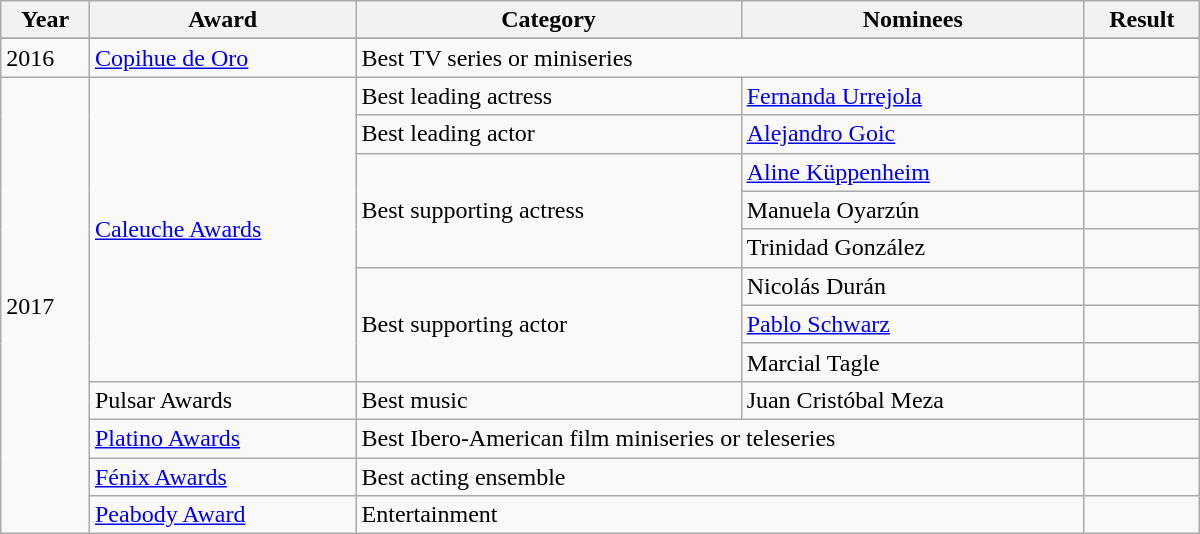<table class="wikitable" width="800px">
<tr>
<th>Year</th>
<th>Award</th>
<th>Category</th>
<th>Nominees</th>
<th>Result</th>
</tr>
<tr>
</tr>
<tr>
<td>2016</td>
<td><a href='#'>Copihue de Oro</a></td>
<td colspan="2">Best TV series or miniseries</td>
<td></td>
</tr>
<tr>
<td rowspan="12">2017</td>
<td rowspan="8"><a href='#'>Caleuche Awards</a></td>
<td>Best leading actress</td>
<td><a href='#'>Fernanda Urrejola</a></td>
<td></td>
</tr>
<tr>
<td>Best leading actor</td>
<td><a href='#'>Alejandro Goic</a></td>
<td></td>
</tr>
<tr>
<td rowspan="3">Best supporting actress</td>
<td><a href='#'>Aline Küppenheim</a></td>
<td></td>
</tr>
<tr>
<td>Manuela Oyarzún</td>
<td></td>
</tr>
<tr>
<td>Trinidad González</td>
<td></td>
</tr>
<tr>
<td rowspan="3">Best supporting actor</td>
<td>Nicolás Durán</td>
<td></td>
</tr>
<tr>
<td><a href='#'>Pablo Schwarz</a></td>
<td></td>
</tr>
<tr>
<td>Marcial Tagle</td>
<td></td>
</tr>
<tr>
<td>Pulsar Awards</td>
<td>Best music</td>
<td>Juan Cristóbal Meza</td>
<td></td>
</tr>
<tr>
<td><a href='#'>Platino Awards</a></td>
<td colspan="2">Best Ibero-American film miniseries or teleseries</td>
<td></td>
</tr>
<tr>
<td><a href='#'>Fénix Awards</a></td>
<td colspan="2">Best acting ensemble</td>
<td></td>
</tr>
<tr>
<td><a href='#'>Peabody Award</a></td>
<td colspan="2">Entertainment</td>
<td></td>
</tr>
</table>
